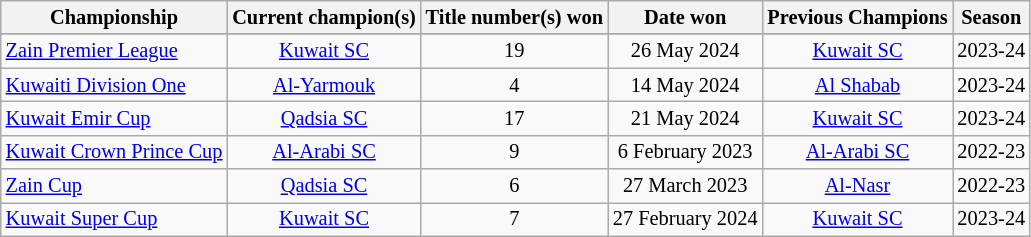<table class="wikitable" style="font-size: 85%;">
<tr>
<th>Championship</th>
<th>Current champion(s)</th>
<th>Title number(s) won</th>
<th>Date won</th>
<th>Previous Champions</th>
<th>Season</th>
</tr>
<tr style="background: #CCFFCC;">
</tr>
<tr>
<td><a href='#'>Zain Premier League</a></td>
<td align=center><a href='#'>Kuwait SC</a></td>
<td align=center>19</td>
<td align=center>26 May 2024</td>
<td align=center><a href='#'>Kuwait SC</a></td>
<td align=center>2023-24</td>
</tr>
<tr>
<td><a href='#'>Kuwaiti Division One</a></td>
<td align=center><a href='#'>Al-Yarmouk</a></td>
<td align=center>4</td>
<td align=center>14 May 2024</td>
<td align=center><a href='#'>Al Shabab</a></td>
<td align=center>2023-24</td>
</tr>
<tr>
<td><a href='#'>Kuwait Emir Cup</a></td>
<td align=center><a href='#'>Qadsia SC</a></td>
<td align=center>17</td>
<td align=center>21 May 2024</td>
<td align=center><a href='#'>Kuwait SC</a></td>
<td align=center>2023-24</td>
</tr>
<tr>
<td><a href='#'>Kuwait Crown Prince Cup</a></td>
<td align=center><a href='#'>Al-Arabi SC</a></td>
<td align=center>9</td>
<td align=center>6 February 2023</td>
<td align=center><a href='#'>Al-Arabi SC</a></td>
<td align=center>2022-23</td>
</tr>
<tr>
<td><a href='#'>Zain Cup</a></td>
<td align=center><a href='#'>Qadsia SC</a></td>
<td align=center>6</td>
<td align=center>27 March 2023</td>
<td align=center><a href='#'>Al-Nasr</a></td>
<td align=center>2022-23</td>
</tr>
<tr>
<td><a href='#'>Kuwait Super Cup</a></td>
<td align=center><a href='#'>Kuwait SC</a></td>
<td align=center>7</td>
<td align=center>27 February 2024</td>
<td align=center><a href='#'>Kuwait SC</a></td>
<td align=center>2023-24</td>
</tr>
</table>
